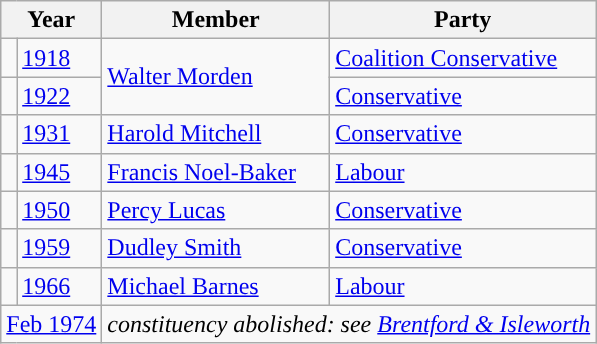<table class="wikitable">
<tr>
<th colspan="2">Year</th>
<th>Member</th>
<th>Party</th>
</tr>
<tr>
<td style="color:inherit;background-color: "></td>
<td><a href='#'>1918</a></td>
<td rowspan="2"><a href='#'>Walter Morden</a></td>
<td><a href='#'>Coalition Conservative</a></td>
</tr>
<tr>
<td style="color:inherit;background-color: "></td>
<td><a href='#'>1922</a></td>
<td><a href='#'>Conservative</a></td>
</tr>
<tr>
<td style="color:inherit;background-color: "></td>
<td><a href='#'>1931</a></td>
<td><a href='#'>Harold Mitchell</a></td>
<td><a href='#'>Conservative</a></td>
</tr>
<tr>
<td style="color:inherit;background-color: "></td>
<td><a href='#'>1945</a></td>
<td><a href='#'>Francis Noel-Baker</a></td>
<td><a href='#'>Labour</a></td>
</tr>
<tr>
<td style="color:inherit;background-color: "></td>
<td><a href='#'>1950</a></td>
<td><a href='#'>Percy Lucas</a></td>
<td><a href='#'>Conservative</a></td>
</tr>
<tr>
<td style="color:inherit;background-color: "></td>
<td><a href='#'>1959</a></td>
<td><a href='#'>Dudley Smith</a></td>
<td><a href='#'>Conservative</a></td>
</tr>
<tr>
<td style="color:inherit;background-color: "></td>
<td><a href='#'>1966</a></td>
<td><a href='#'>Michael Barnes</a></td>
<td><a href='#'>Labour</a></td>
</tr>
<tr>
<td colspan="2" align="right"><a href='#'>Feb 1974</a></td>
<td colspan="2"><em>constituency abolished: see <a href='#'>Brentford & Isleworth</a></em></td>
</tr>
</table>
